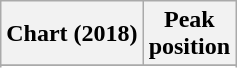<table class="wikitable sortable plainrowheaders" style="text-align:center">
<tr>
<th scope="col">Chart (2018)</th>
<th scope="col">Peak<br>position</th>
</tr>
<tr>
</tr>
<tr>
</tr>
<tr>
</tr>
<tr>
</tr>
</table>
